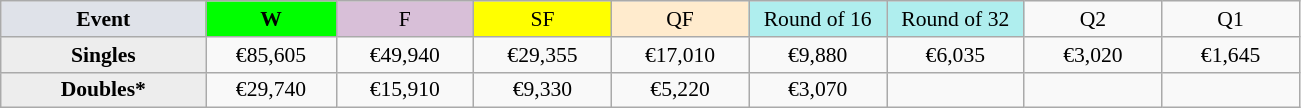<table class=wikitable style=font-size:90%;text-align:center>
<tr>
<td style="width:130px; background:#dfe2e9;"><strong>Event</strong></td>
<td style="width:80px; background:lime;"><strong>W</strong></td>
<td style="width:85px; background:thistle;">F</td>
<td style="width:85px; background:#ff0;">SF</td>
<td style="width:85px; background:#ffebcd;">QF</td>
<td style="width:85px; background:#afeeee;">Round of 16</td>
<td style="width:85px; background:#afeeee;">Round of 32</td>
<td width=85>Q2</td>
<td width=85>Q1</td>
</tr>
<tr>
<td style="background:#ededed;"><strong>Singles</strong></td>
<td>€85,605</td>
<td>€49,940</td>
<td>€29,355</td>
<td>€17,010</td>
<td>€9,880</td>
<td>€6,035</td>
<td>€3,020</td>
<td>€1,645</td>
</tr>
<tr>
<td style="background:#ededed;"><strong>Doubles*</strong></td>
<td>€29,740</td>
<td>€15,910</td>
<td>€9,330</td>
<td>€5,220</td>
<td>€3,070</td>
<td></td>
<td></td>
<td></td>
</tr>
</table>
